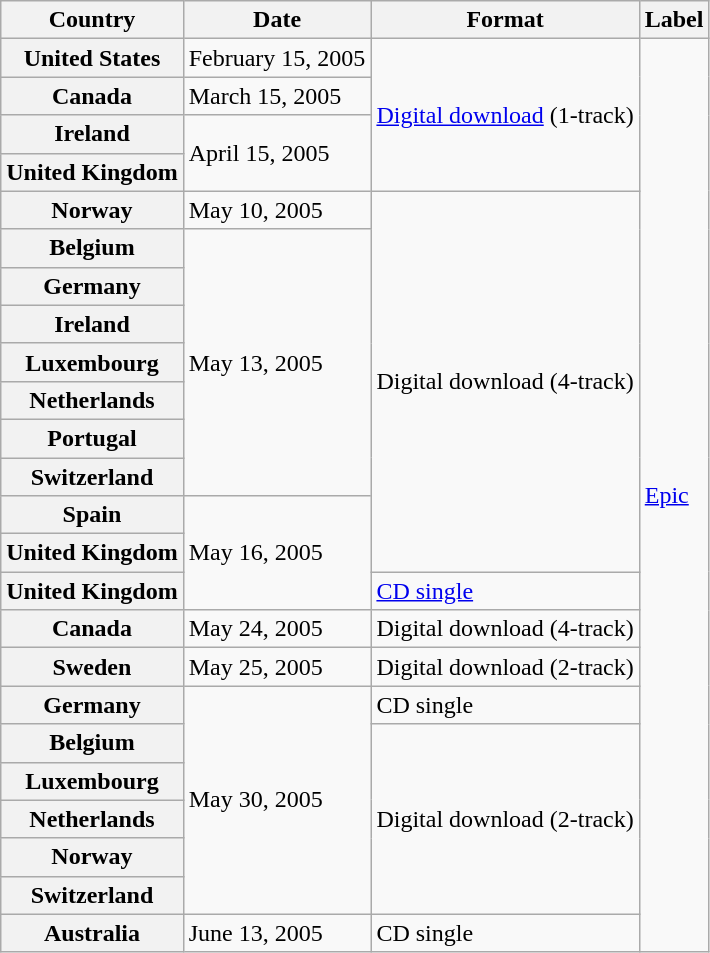<table class="wikitable plainrowheaders">
<tr>
<th>Country</th>
<th>Date</th>
<th>Format</th>
<th>Label</th>
</tr>
<tr>
<th scope="row">United States</th>
<td>February 15, 2005</td>
<td rowspan="4"><a href='#'>Digital download</a> (1-track)</td>
<td rowspan="24"><a href='#'>Epic</a></td>
</tr>
<tr>
<th scope="row">Canada</th>
<td>March 15, 2005</td>
</tr>
<tr>
<th scope="row">Ireland</th>
<td rowspan="2">April 15, 2005</td>
</tr>
<tr>
<th scope="row">United Kingdom</th>
</tr>
<tr>
<th scope="row">Norway</th>
<td>May 10, 2005</td>
<td rowspan="10">Digital download (4-track)</td>
</tr>
<tr>
<th scope="row">Belgium</th>
<td rowspan="7">May 13, 2005</td>
</tr>
<tr>
<th scope="row">Germany</th>
</tr>
<tr>
<th scope="row">Ireland</th>
</tr>
<tr>
<th scope="row">Luxembourg</th>
</tr>
<tr>
<th scope="row">Netherlands</th>
</tr>
<tr>
<th scope="row">Portugal</th>
</tr>
<tr>
<th scope="row">Switzerland</th>
</tr>
<tr>
<th scope="row">Spain</th>
<td rowspan="3">May 16, 2005</td>
</tr>
<tr>
<th scope="row">United Kingdom</th>
</tr>
<tr>
<th scope="row">United Kingdom</th>
<td><a href='#'>CD single</a></td>
</tr>
<tr>
<th scope="row">Canada</th>
<td>May 24, 2005</td>
<td>Digital download (4-track)</td>
</tr>
<tr>
<th scope="row">Sweden</th>
<td>May 25, 2005</td>
<td>Digital download (2-track)</td>
</tr>
<tr>
<th scope="row">Germany</th>
<td rowspan="6">May 30, 2005</td>
<td>CD single</td>
</tr>
<tr>
<th scope="row">Belgium</th>
<td rowspan="5">Digital download (2-track)</td>
</tr>
<tr>
<th scope="row">Luxembourg</th>
</tr>
<tr>
<th scope="row">Netherlands</th>
</tr>
<tr>
<th scope="row">Norway</th>
</tr>
<tr>
<th scope="row">Switzerland</th>
</tr>
<tr>
<th scope="row">Australia</th>
<td>June 13, 2005</td>
<td>CD single</td>
</tr>
</table>
